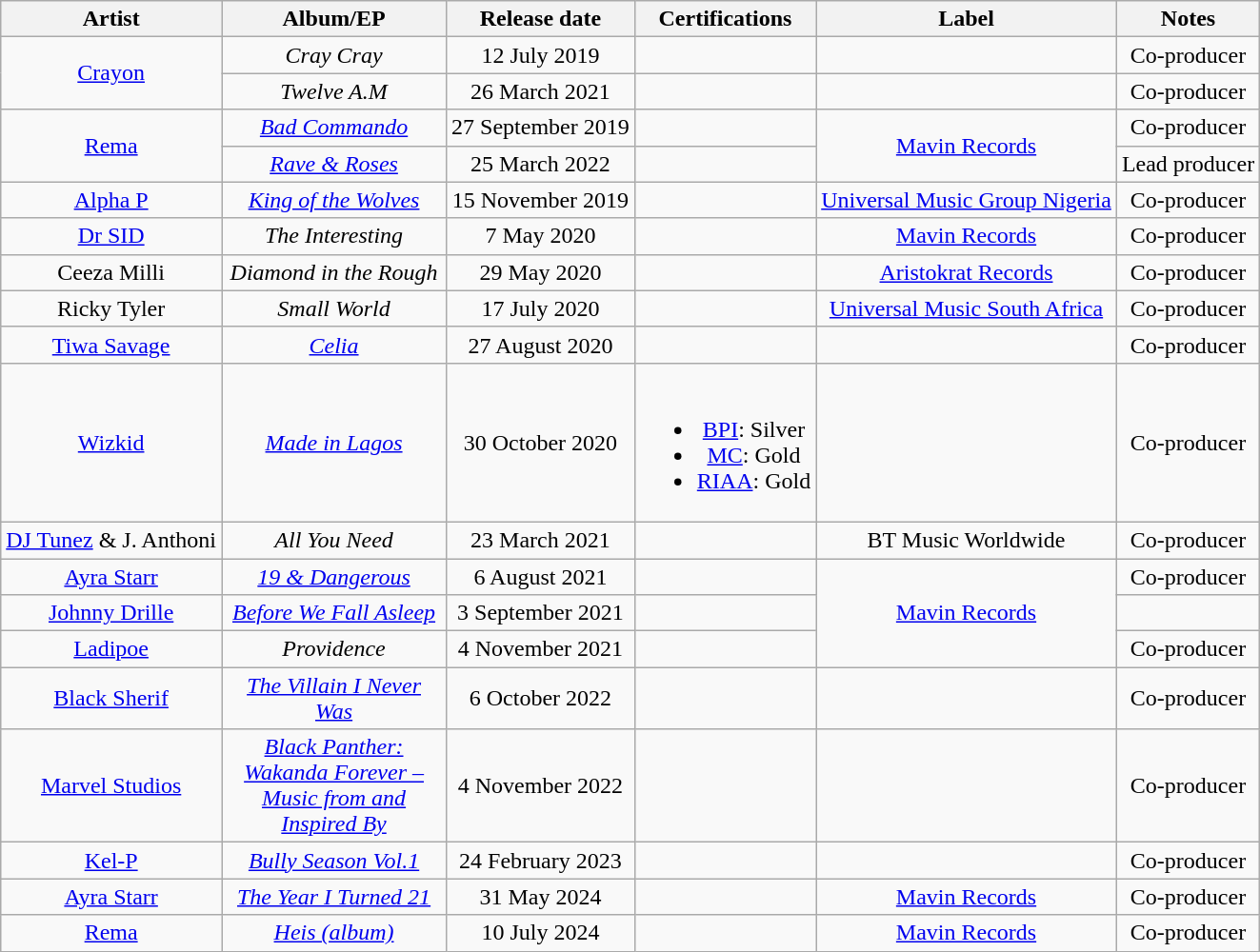<table class="wikitable plainrowheaders" style="text-align:center;" border="1">
<tr>
<th>Artist</th>
<th width="150">Album/EP</th>
<th>Release date</th>
<th>Certifications</th>
<th>Label</th>
<th>Notes</th>
</tr>
<tr>
<td rowspan="2"><a href='#'>Crayon</a></td>
<td><em>Cray Cray</em></td>
<td>12 July 2019</td>
<td></td>
<td></td>
<td>Co-producer</td>
</tr>
<tr>
<td><em>Twelve A.M</em></td>
<td>26 March 2021</td>
<td></td>
<td></td>
<td>Co-producer</td>
</tr>
<tr>
<td rowspan="2"><a href='#'>Rema</a></td>
<td><em><a href='#'>Bad Commando</a></em></td>
<td>27 September 2019</td>
<td></td>
<td rowspan="2"><a href='#'>Mavin Records</a></td>
<td>Co-producer</td>
</tr>
<tr>
<td><em><a href='#'>Rave & Roses</a></em></td>
<td>25 March 2022</td>
<td></td>
<td>Lead producer</td>
</tr>
<tr>
<td><a href='#'>Alpha P</a></td>
<td><em><a href='#'>King of the Wolves</a></em></td>
<td>15 November 2019</td>
<td></td>
<td><a href='#'>Universal Music Group Nigeria</a></td>
<td>Co-producer</td>
</tr>
<tr>
<td><a href='#'>Dr SID</a></td>
<td><em>The Interesting</em></td>
<td>7 May 2020</td>
<td></td>
<td><a href='#'>Mavin Records</a></td>
<td>Co-producer</td>
</tr>
<tr>
<td>Ceeza Milli</td>
<td><em> Diamond in the Rough</em></td>
<td>29 May 2020</td>
<td></td>
<td><a href='#'>Aristokrat Records</a></td>
<td>Co-producer</td>
</tr>
<tr>
<td>Ricky Tyler</td>
<td><em>Small World</em></td>
<td>17 July 2020</td>
<td></td>
<td><a href='#'>Universal Music South Africa</a></td>
<td>Co-producer</td>
</tr>
<tr>
<td><a href='#'>Tiwa Savage</a></td>
<td><em><a href='#'>Celia</a></em></td>
<td>27 August 2020</td>
<td></td>
<td></td>
<td>Co-producer</td>
</tr>
<tr>
<td><a href='#'>Wizkid</a></td>
<td><em><a href='#'>Made in Lagos</a></em></td>
<td>30 October 2020</td>
<td><br><ul><li><a href='#'>BPI</a>: Silver</li><li><a href='#'>MC</a>: Gold</li><li><a href='#'>RIAA</a>: Gold</li></ul></td>
<td></td>
<td>Co-producer</td>
</tr>
<tr>
<td><a href='#'>DJ Tunez</a> & J. Anthoni</td>
<td><em> All You Need</em></td>
<td>23 March 2021</td>
<td></td>
<td>BT Music Worldwide</td>
<td>Co-producer</td>
</tr>
<tr>
<td rowspan="1"><a href='#'>Ayra Starr</a></td>
<td><em><a href='#'>19 & Dangerous</a></em></td>
<td>6 August 2021</td>
<td></td>
<td rowspan="3"><a href='#'>Mavin Records</a></td>
<td>Co-producer</td>
</tr>
<tr>
<td><a href='#'>Johnny Drille</a></td>
<td><em><a href='#'>Before We Fall Asleep</a></em></td>
<td>3 September 2021</td>
<td></td>
</tr>
<tr>
<td><a href='#'>Ladipoe</a></td>
<td><em>Providence</em></td>
<td>4 November 2021</td>
<td></td>
<td>Co-producer</td>
</tr>
<tr>
<td><a href='#'>Black Sherif</a></td>
<td><em><a href='#'>The Villain I Never Was</a></em></td>
<td>6 October 2022</td>
<td></td>
<td></td>
<td>Co-producer</td>
</tr>
<tr>
<td><a href='#'>Marvel Studios</a></td>
<td><em><a href='#'>Black Panther: Wakanda Forever – Music from and Inspired By</a></em></td>
<td>4 November 2022</td>
<td></td>
<td></td>
<td>Co-producer</td>
</tr>
<tr>
<td><a href='#'>Kel-P</a></td>
<td><em><a href='#'>Bully Season Vol.1</a></em></td>
<td>24 February 2023</td>
<td></td>
<td></td>
<td>Co-producer</td>
</tr>
<tr>
<td><a href='#'>Ayra Starr</a></td>
<td><em><a href='#'>The Year I Turned 21</a></em></td>
<td>31 May 2024</td>
<td></td>
<td><a href='#'>Mavin Records</a></td>
<td>Co-producer</td>
</tr>
<tr>
<td><a href='#'>Rema</a></td>
<td><em><a href='#'>Heis (album)</a></em></td>
<td>10 July 2024</td>
<td></td>
<td><a href='#'>Mavin Records</a></td>
<td>Co-producer</td>
</tr>
</table>
